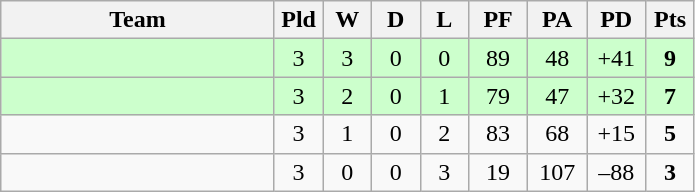<table class="wikitable" style="text-align:center;">
<tr>
<th width=175>Team</th>
<th width=25 abbr="Played">Pld</th>
<th width=25 abbr="Won">W</th>
<th width=25 abbr="Drawn">D</th>
<th width=25 abbr="Lost">L</th>
<th width=32 abbr="Points for">PF</th>
<th width=32 abbr="Points against">PA</th>
<th width=32 abbr="Points difference">PD</th>
<th width=25 abbr="Points">Pts</th>
</tr>
<tr bgcolor=ccffcc>
<td align=left></td>
<td>3</td>
<td>3</td>
<td>0</td>
<td>0</td>
<td>89</td>
<td>48</td>
<td>+41</td>
<td><strong>9</strong></td>
</tr>
<tr bgcolor=ccffcc>
<td align=left></td>
<td>3</td>
<td>2</td>
<td>0</td>
<td>1</td>
<td>79</td>
<td>47</td>
<td>+32</td>
<td><strong>7</strong></td>
</tr>
<tr>
<td align=left></td>
<td>3</td>
<td>1</td>
<td>0</td>
<td>2</td>
<td>83</td>
<td>68</td>
<td>+15</td>
<td><strong>5</strong></td>
</tr>
<tr>
<td align=left></td>
<td>3</td>
<td>0</td>
<td>0</td>
<td>3</td>
<td>19</td>
<td>107</td>
<td>–88</td>
<td><strong>3</strong></td>
</tr>
</table>
